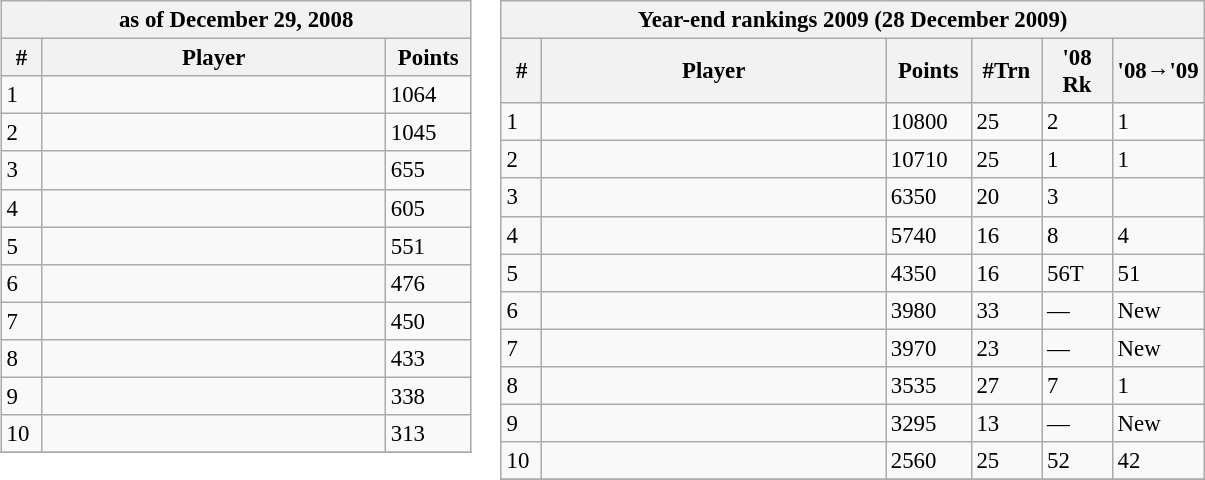<table>
<tr valign="top" align="center">
<td><br><table class="wikitable" style="font-size:95%">
<tr>
<th colspan="3">as of December 29, 2008</th>
</tr>
<tr>
<th width="20">#</th>
<th width="222">Player</th>
<th width="50">Points</th>
</tr>
<tr>
<td>1</td>
<td align="left"><br></td>
<td>1064</td>
</tr>
<tr>
<td>2</td>
<td align="left"><br></td>
<td>1045</td>
</tr>
<tr>
<td>3</td>
<td align="left"><br></td>
<td>655</td>
</tr>
<tr>
<td>4</td>
<td align="left"><br></td>
<td>605</td>
</tr>
<tr>
<td>5</td>
<td align="left"><br></td>
<td>551</td>
</tr>
<tr>
<td>6</td>
<td align="left"><br></td>
<td>476</td>
</tr>
<tr>
<td>7</td>
<td align="left"><br></td>
<td>450</td>
</tr>
<tr>
<td>8</td>
<td align="left"><br></td>
<td>433</td>
</tr>
<tr>
<td>9</td>
<td align="left"><br></td>
<td>338</td>
</tr>
<tr>
<td>10</td>
<td align="left"><br></td>
<td>313</td>
</tr>
<tr>
</tr>
</table>
</td>
<td><br><table class="wikitable" style="font-size:95%">
<tr>
<th colspan="6">Year-end rankings 2009 (28 December 2009)</th>
</tr>
<tr>
<th width="20">#</th>
<th width="222">Player</th>
<th width="50">Points</th>
<th width="40">#Trn</th>
<th width="40">'08 Rk</th>
<th width="50">'08→'09</th>
</tr>
<tr>
<td>1</td>
<td align="left"><br></td>
<td>10800</td>
<td>25</td>
<td>2</td>
<td> 1</td>
</tr>
<tr>
<td>2</td>
<td align="left"><br></td>
<td>10710</td>
<td>25</td>
<td>1</td>
<td> 1</td>
</tr>
<tr>
<td>3</td>
<td align="left"><br></td>
<td>6350</td>
<td>20</td>
<td>3</td>
<td></td>
</tr>
<tr>
<td>4</td>
<td align="left"><br></td>
<td>5740</td>
<td>16</td>
<td>8</td>
<td> 4</td>
</tr>
<tr>
<td>5</td>
<td align="left"><br></td>
<td>4350</td>
<td>16</td>
<td>56T</td>
<td> 51</td>
</tr>
<tr>
<td>6</td>
<td align="left"><br></td>
<td>3980</td>
<td>33</td>
<td>—</td>
<td>New</td>
</tr>
<tr>
<td>7</td>
<td align="left"><br></td>
<td>3970</td>
<td>23</td>
<td>—</td>
<td>New</td>
</tr>
<tr>
<td>8</td>
<td align="left"><br></td>
<td>3535</td>
<td>27</td>
<td>7</td>
<td> 1</td>
</tr>
<tr>
<td>9</td>
<td align="left"><br></td>
<td>3295</td>
<td>13</td>
<td>—</td>
<td>New</td>
</tr>
<tr>
<td>10</td>
<td align="left"><br></td>
<td>2560</td>
<td>25</td>
<td>52</td>
<td> 42</td>
</tr>
<tr>
</tr>
</table>
</td>
<td></td>
</tr>
<tr>
</tr>
</table>
